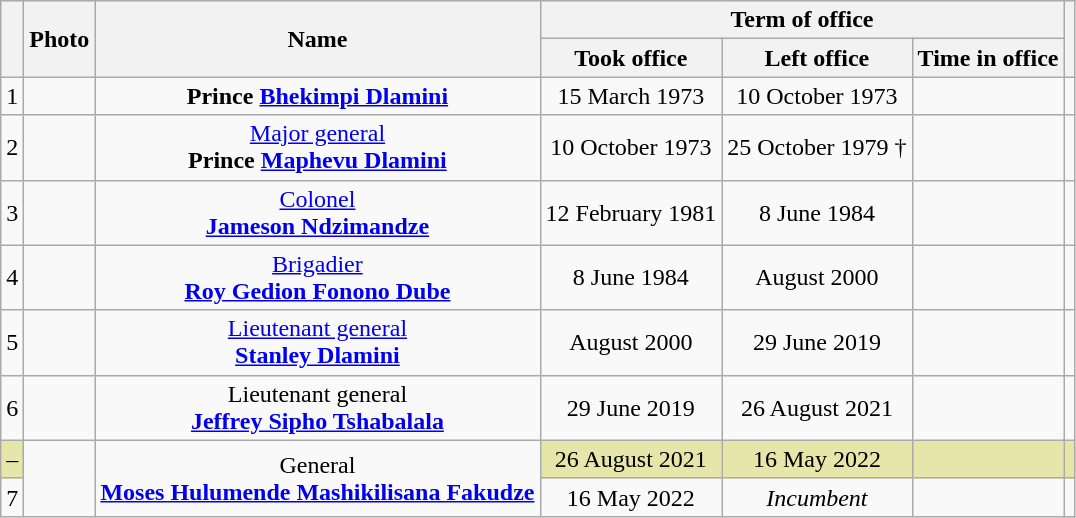<table class="wikitable" style="text-align:center">
<tr>
<th rowspan=2></th>
<th rowspan=2>Photo</th>
<th rowspan=2>Name<br></th>
<th colspan=3>Term of office</th>
<th rowspan=2></th>
</tr>
<tr>
<th>Took office</th>
<th>Left office</th>
<th>Time in office</th>
</tr>
<tr>
<td>1</td>
<td></td>
<td><strong>Prince <a href='#'>Bhekimpi Dlamini</a></strong><br></td>
<td>15 March 1973</td>
<td>10 October 1973</td>
<td></td>
<td></td>
</tr>
<tr>
<td>2</td>
<td></td>
<td><a href='#'>Major general</a><br><strong>Prince <a href='#'>Maphevu Dlamini</a></strong><br></td>
<td>10 October 1973</td>
<td>25 October 1979 †</td>
<td></td>
<td></td>
</tr>
<tr>
<td>3</td>
<td></td>
<td><a href='#'>Colonel</a><br><strong><a href='#'>Jameson Ndzimandze</a></strong></td>
<td>12 February 1981</td>
<td>8 June 1984<br></td>
<td></td>
<td></td>
</tr>
<tr>
<td>4</td>
<td></td>
<td><a href='#'>Brigadier</a><br><strong><a href='#'>Roy Gedion Fonono Dube</a></strong><br></td>
<td>8 June 1984</td>
<td>August 2000</td>
<td></td>
<td></td>
</tr>
<tr>
<td>5</td>
<td></td>
<td><a href='#'>Lieutenant general</a><br><strong><a href='#'>Stanley Dlamini</a></strong><br></td>
<td>August 2000</td>
<td>29 June 2019</td>
<td></td>
<td></td>
</tr>
<tr>
<td>6</td>
<td></td>
<td>Lieutenant general<br><strong><a href='#'>Jeffrey Sipho Tshabalala</a></strong><br></td>
<td>29 June 2019</td>
<td>26 August 2021<br></td>
<td></td>
<td></td>
</tr>
<tr>
<td style="background:#e6e6aa;">–</td>
<td rowspan=2></td>
<td rowspan=2>General<br><strong><a href='#'>Moses Hulumende Mashikilisana Fakudze</a></strong><br></td>
<td style="background:#e6e6aa;">26 August 2021</td>
<td style="background:#e6e6aa;">16 May 2022</td>
<td style="background:#e6e6aa;"></td>
<td style="background:#e6e6aa;"></td>
</tr>
<tr>
<td>7</td>
<td>16 May 2022</td>
<td><em>Incumbent</em></td>
<td></td>
<td></td>
</tr>
</table>
